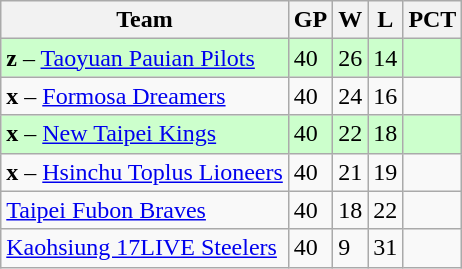<table class="wikitable">
<tr>
<th>Team</th>
<th>GP</th>
<th>W</th>
<th>L</th>
<th>PCT</th>
</tr>
<tr style="background:#cfc">
<td><strong>z</strong> – <a href='#'>Taoyuan Pauian Pilots</a></td>
<td>40</td>
<td>26</td>
<td>14</td>
<td></td>
</tr>
<tr>
<td><strong>x</strong> – <a href='#'>Formosa Dreamers</a></td>
<td>40</td>
<td>24</td>
<td>16</td>
<td></td>
</tr>
<tr style="background:#cfc">
<td><strong>x</strong> – <a href='#'>New Taipei Kings</a></td>
<td>40</td>
<td>22</td>
<td>18</td>
<td></td>
</tr>
<tr>
<td><strong>x</strong> – <a href='#'>Hsinchu Toplus Lioneers</a></td>
<td>40</td>
<td>21</td>
<td>19</td>
<td></td>
</tr>
<tr>
<td><a href='#'>Taipei Fubon Braves</a></td>
<td>40</td>
<td>18</td>
<td>22</td>
<td></td>
</tr>
<tr>
<td><a href='#'>Kaohsiung 17LIVE Steelers</a></td>
<td>40</td>
<td>9</td>
<td>31</td>
<td></td>
</tr>
</table>
